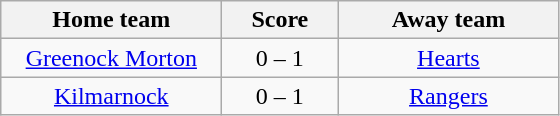<table class="wikitable" style="text-align: center">
<tr>
<th width=140>Home team</th>
<th width=70>Score</th>
<th width=140>Away team</th>
</tr>
<tr>
<td><a href='#'>Greenock Morton</a></td>
<td>0 – 1</td>
<td><a href='#'>Hearts</a></td>
</tr>
<tr>
<td><a href='#'>Kilmarnock</a></td>
<td>0 – 1</td>
<td><a href='#'>Rangers</a></td>
</tr>
</table>
